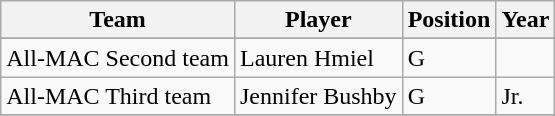<table class="wikitable" border="1">
<tr align=center>
<th style= >Team</th>
<th style= >Player</th>
<th style= >Position</th>
<th style= >Year</th>
</tr>
<tr align="center">
</tr>
<tr>
<td>All-MAC Second team</td>
<td>Lauren Hmiel</td>
<td>G</td>
<td></td>
</tr>
<tr>
<td>All-MAC Third team</td>
<td>Jennifer Bushby</td>
<td>G</td>
<td>Jr.</td>
</tr>
<tr>
</tr>
</table>
